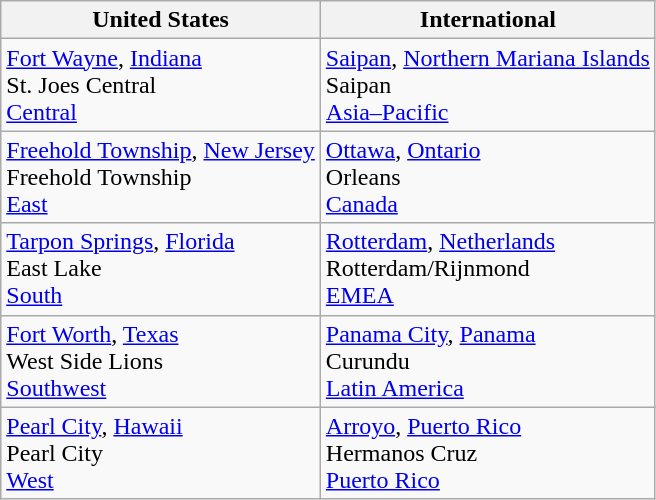<table class="wikitable">
<tr>
<th>United States</th>
<th>International</th>
</tr>
<tr>
<td> <a href='#'>Fort Wayne</a>, <a href='#'>Indiana</a><br> St. Joes Central <br><a href='#'>Central</a></td>
<td> <a href='#'>Saipan</a>, <a href='#'>Northern Mariana Islands</a><br>Saipan<br><a href='#'>Asia–Pacific</a></td>
</tr>
<tr>
<td> <a href='#'>Freehold Township</a>, <a href='#'>New Jersey</a><br> Freehold Township <br><a href='#'>East</a></td>
<td> <a href='#'>Ottawa</a>, <a href='#'>Ontario</a><br> Orleans <br><a href='#'>Canada</a></td>
</tr>
<tr>
<td> <a href='#'>Tarpon Springs</a>, <a href='#'>Florida</a><br> East Lake <br><a href='#'>South</a></td>
<td> <a href='#'>Rotterdam</a>, <a href='#'>Netherlands</a><br> Rotterdam/Rijnmond <br><a href='#'>EMEA</a></td>
</tr>
<tr>
<td> <a href='#'>Fort Worth</a>, <a href='#'>Texas</a><br> West Side Lions <br><a href='#'>Southwest</a></td>
<td> <a href='#'>Panama City</a>, <a href='#'>Panama</a><br> Curundu <br><a href='#'>Latin America</a></td>
</tr>
<tr>
<td> <a href='#'>Pearl City</a>, <a href='#'>Hawaii</a><br> Pearl City<br><a href='#'>West</a></td>
<td> <a href='#'>Arroyo</a>, <a href='#'>Puerto Rico</a><br> Hermanos Cruz <br><a href='#'>Puerto Rico</a></td>
</tr>
</table>
